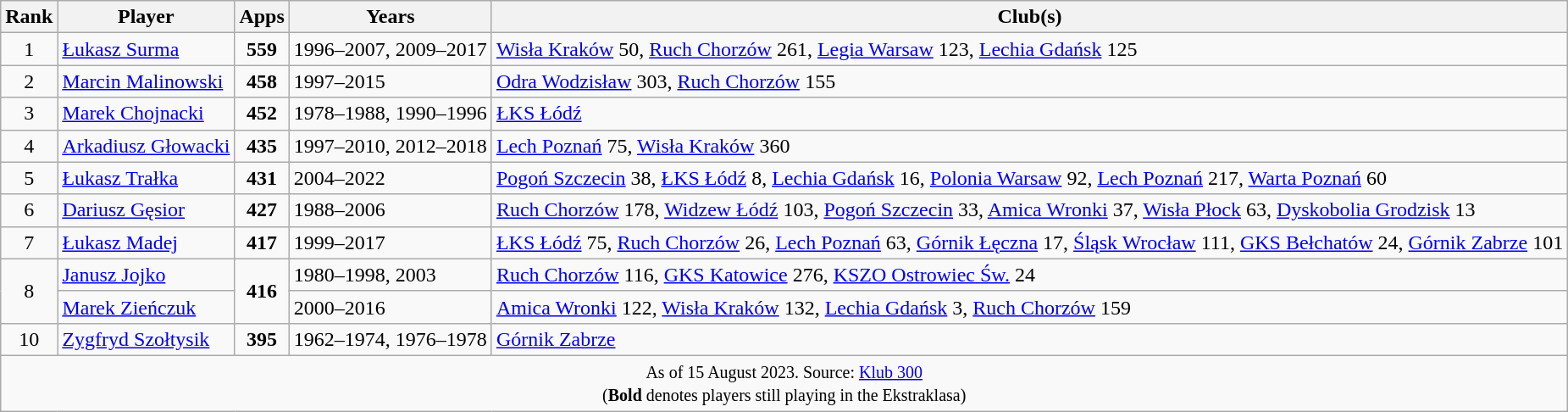<table class="wikitable" style="text-align:center">
<tr>
<th>Rank</th>
<th>Player</th>
<th>Apps</th>
<th>Years</th>
<th>Club(s)</th>
</tr>
<tr>
<td>1</td>
<td style="text-align: left;"><a href='#'>Łukasz Surma</a></td>
<td><strong>559</strong></td>
<td style="text-align: left;">1996–2007, 2009–2017</td>
<td style="text-align: left;"><a href='#'>Wisła Kraków</a> 50, <a href='#'>Ruch Chorzów</a> 261, <a href='#'>Legia Warsaw</a> 123, <a href='#'>Lechia Gdańsk</a> 125</td>
</tr>
<tr>
<td>2</td>
<td style="text-align: left;"><a href='#'>Marcin Malinowski</a></td>
<td><strong>458</strong></td>
<td style="text-align: left;">1997–2015</td>
<td style="text-align: left;"><a href='#'>Odra Wodzisław</a> 303, <a href='#'>Ruch Chorzów</a> 155</td>
</tr>
<tr>
<td>3</td>
<td style="text-align: left;"><a href='#'>Marek Chojnacki</a></td>
<td><strong>452</strong></td>
<td style="text-align: left;">1978–1988, 1990–1996</td>
<td style="text-align: left;"><a href='#'>ŁKS Łódź</a></td>
</tr>
<tr>
<td>4</td>
<td style="text-align: left;"><a href='#'>Arkadiusz Głowacki</a></td>
<td><strong>435</strong></td>
<td style="text-align: left;">1997–2010, 2012–2018</td>
<td style="text-align: left;"><a href='#'>Lech Poznań</a> 75, <a href='#'>Wisła Kraków</a> 360</td>
</tr>
<tr>
<td>5</td>
<td style="text-align: left;"><a href='#'>Łukasz Trałka</a></td>
<td><strong>431</strong></td>
<td style="text-align: left;">2004–2022</td>
<td style="text-align: left;"><a href='#'>Pogoń Szczecin</a> 38, <a href='#'>ŁKS Łódź</a> 8, <a href='#'>Lechia Gdańsk</a> 16, <a href='#'>Polonia Warsaw</a> 92, <a href='#'>Lech Poznań</a> 217, <a href='#'>Warta Poznań</a> 60</td>
</tr>
<tr>
<td>6</td>
<td style="text-align: left;"><a href='#'>Dariusz Gęsior</a></td>
<td><strong>427</strong></td>
<td style="text-align: left;">1988–2006</td>
<td style="text-align: left;"><a href='#'>Ruch Chorzów</a> 178, <a href='#'>Widzew Łódź</a> 103, <a href='#'>Pogoń Szczecin</a> 33, <a href='#'>Amica Wronki</a> 37, <a href='#'>Wisła Płock</a> 63, <a href='#'>Dyskobolia Grodzisk</a> 13</td>
</tr>
<tr>
<td>7</td>
<td style="text-align: left;"><a href='#'>Łukasz Madej</a></td>
<td><strong>417</strong></td>
<td style="text-align: left;">1999–2017</td>
<td style="text-align: left;"><a href='#'>ŁKS Łódź</a> 75, <a href='#'>Ruch Chorzów</a> 26, <a href='#'>Lech Poznań</a> 63, <a href='#'>Górnik Łęczna</a> 17, <a href='#'>Śląsk Wrocław</a> 111, <a href='#'>GKS Bełchatów</a> 24, <a href='#'>Górnik Zabrze</a> 101</td>
</tr>
<tr>
<td rowspan="2">8</td>
<td style="text-align: left;"><a href='#'>Janusz Jojko</a></td>
<td rowspan="2"><strong>416</strong></td>
<td style="text-align: left;">1980–1998, 2003</td>
<td style="text-align: left;"><a href='#'>Ruch Chorzów</a> 116, <a href='#'>GKS Katowice</a> 276, <a href='#'>KSZO Ostrowiec Św.</a> 24</td>
</tr>
<tr>
<td style="text-align: left;"><a href='#'>Marek Zieńczuk</a></td>
<td style="text-align: left;">2000–2016</td>
<td style="text-align: left;"><a href='#'>Amica Wronki</a> 122, <a href='#'>Wisła Kraków</a> 132, <a href='#'>Lechia Gdańsk</a> 3, <a href='#'>Ruch Chorzów</a> 159</td>
</tr>
<tr>
<td>10</td>
<td style="text-align: left;"><a href='#'>Zygfryd Szołtysik</a></td>
<td><strong>395</strong></td>
<td style="text-align: left;">1962–1974, 1976–1978</td>
<td style="text-align: left;"><a href='#'>Górnik Zabrze</a></td>
</tr>
<tr>
<td colspan="5"><small>As of 15 August 2023. Source: <a href='#'>Klub 300</a><br>(<strong>Bold</strong> denotes players still playing in the Ekstraklasa)</small></td>
</tr>
</table>
